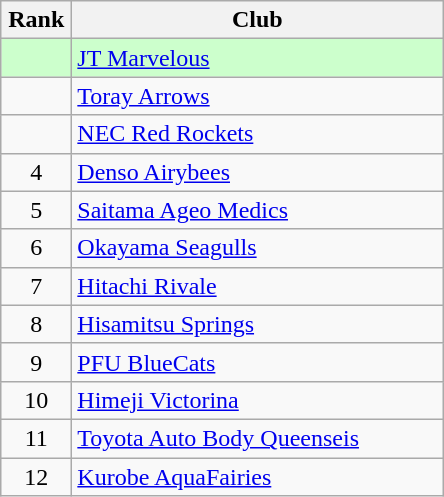<table class="wikitable" style="text-align: center;">
<tr>
<th width=40>Rank</th>
<th width=240>Club</th>
</tr>
<tr align=center bgcolor=#ccffcc>
<td></td>
<td style="text-align:left;"><a href='#'>JT Marvelous</a></td>
</tr>
<tr align=center>
<td></td>
<td style="text-align:left;"><a href='#'>Toray Arrows</a></td>
</tr>
<tr align=center>
<td></td>
<td style="text-align:left;"><a href='#'>NEC Red Rockets</a></td>
</tr>
<tr align=center>
<td>4</td>
<td style="text-align:left;"><a href='#'>Denso Airybees</a></td>
</tr>
<tr align=center>
<td>5</td>
<td style="text-align:left;"><a href='#'>Saitama Ageo Medics</a></td>
</tr>
<tr align=center>
<td>6</td>
<td style="text-align:left;"><a href='#'>Okayama Seagulls</a></td>
</tr>
<tr align=center>
<td>7</td>
<td style="text-align:left;"><a href='#'>Hitachi Rivale</a></td>
</tr>
<tr align=center>
<td>8</td>
<td style="text-align:left;"><a href='#'>Hisamitsu Springs</a></td>
</tr>
<tr align=center>
<td>9</td>
<td style="text-align:left;"><a href='#'>PFU BlueCats</a></td>
</tr>
<tr align=center>
<td>10</td>
<td style="text-align:left;"><a href='#'>Himeji Victorina</a></td>
</tr>
<tr align=center>
<td>11</td>
<td style="text-align:left;"><a href='#'>Toyota Auto Body Queenseis</a></td>
</tr>
<tr align=center>
<td>12</td>
<td style="text-align:left;"><a href='#'>Kurobe AquaFairies</a></td>
</tr>
</table>
